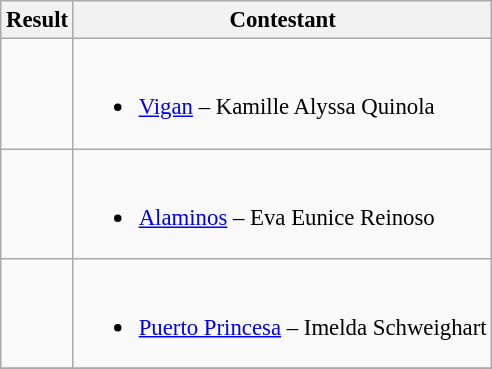<table class="wikitable sortable" style="font-size: 95%;">
<tr>
<th>Result</th>
<th>Contestant</th>
</tr>
<tr>
<td></td>
<td><br><ul><li><a href='#'>Vigan</a> – Kamille Alyssa Quinola</li></ul></td>
</tr>
<tr>
<td></td>
<td><br><ul><li><a href='#'>Alaminos</a> – Eva Eunice Reinoso</li></ul></td>
</tr>
<tr>
<td></td>
<td><br><ul><li><a href='#'>Puerto Princesa</a> – Imelda Schweighart</li></ul></td>
</tr>
<tr>
</tr>
</table>
